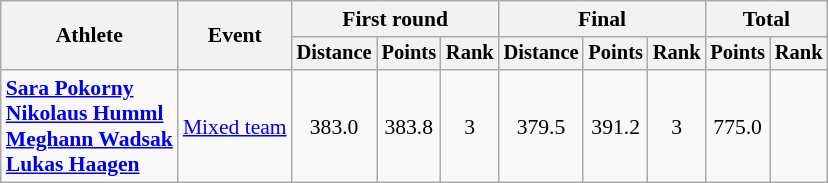<table class="wikitable" style="font-size:90%">
<tr>
<th rowspan=2>Athlete</th>
<th rowspan=2>Event</th>
<th colspan=3>First round</th>
<th colspan=3>Final</th>
<th colspan=2>Total</th>
</tr>
<tr style="font-size:95%">
<th>Distance</th>
<th>Points</th>
<th>Rank</th>
<th>Distance</th>
<th>Points</th>
<th>Rank</th>
<th>Points</th>
<th>Rank</th>
</tr>
<tr align=center>
<td align=left><strong><a href='#'>Sara Pokorny</a><br><a href='#'>Nikolaus Humml</a><br><a href='#'>Meghann Wadsak</a><br><a href='#'>Lukas Haagen</a></strong></td>
<td align=left><a href='#'>Mixed team</a></td>
<td>383.0</td>
<td>383.8</td>
<td>3</td>
<td>379.5</td>
<td>391.2</td>
<td>3</td>
<td>775.0</td>
<td></td>
</tr>
</table>
